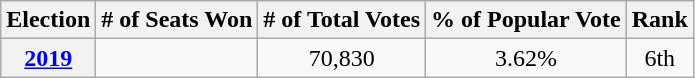<table class="wikitable" style="text-align:center">
<tr>
<th>Election</th>
<th># of Seats Won</th>
<th># of Total Votes</th>
<th>% of Popular Vote</th>
<th>Rank</th>
</tr>
<tr>
<th><a href='#'>2019</a></th>
<td></td>
<td>70,830</td>
<td>3.62%</td>
<td>6th</td>
</tr>
</table>
